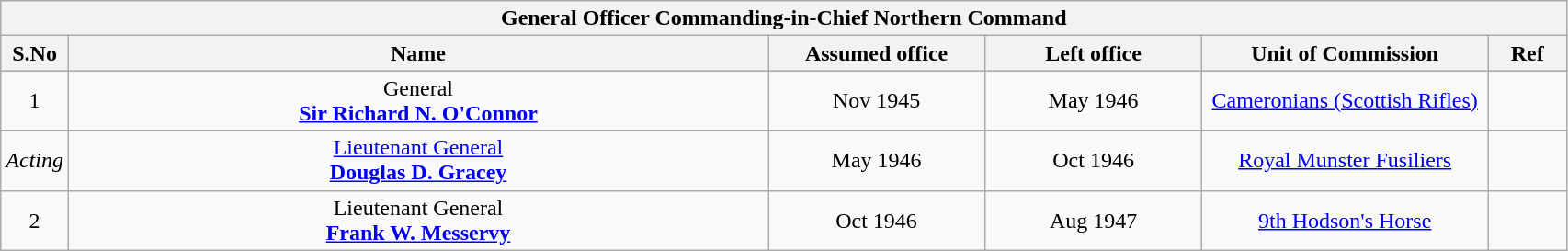<table class="wikitable sortable" style="text-align:center">
<tr>
<th colspan="6"><strong>General Officer Commanding-in-Chief Northern Command</strong></th>
</tr>
<tr style="background:#cccccc">
<th scope="col" style="width: 20px;">S.No</th>
<th scope="col" style="width: 500px;">Name</th>
<th scope="col" style="width: 150px;">Assumed office</th>
<th scope="col" style="width: 150px;">Left office</th>
<th scope="col" style="width: 200px;">Unit of Commission</th>
<th scope="col" style="width: 50px;">Ref</th>
</tr>
<tr>
<td>1</td>
<td>General<br><strong><a href='#'>Sir Richard N. O'Connor</a> </strong></td>
<td>Nov 1945</td>
<td>May 1946</td>
<td><a href='#'>Cameronians (Scottish Rifles)</a></td>
<td></td>
</tr>
<tr>
<td><em>Acting</em></td>
<td><a href='#'>Lieutenant General</a><br><strong><a href='#'>Douglas D. Gracey</a> </strong></td>
<td>May 1946</td>
<td>Oct 1946</td>
<td><a href='#'>Royal Munster Fusiliers</a></td>
<td></td>
</tr>
<tr>
<td>2</td>
<td>Lieutenant General<br><strong><a href='#'>Frank W. Messervy</a> </strong></td>
<td>Oct 1946</td>
<td>Aug 1947</td>
<td><a href='#'>9th Hodson's Horse</a></td>
<td></td>
</tr>
</table>
